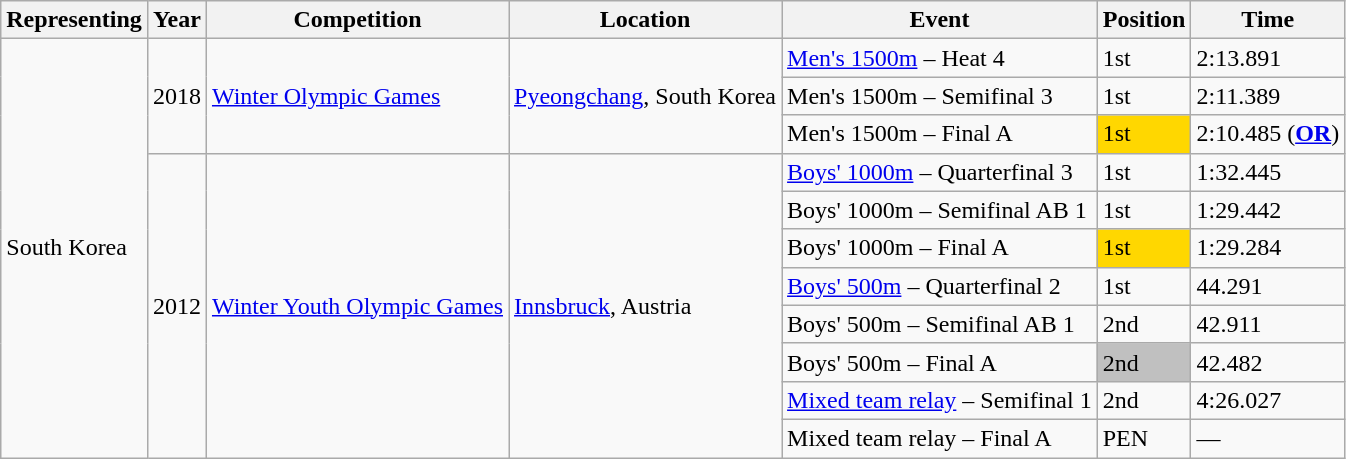<table class="wikitable sortable">
<tr>
<th>Representing</th>
<th>Year</th>
<th>Competition</th>
<th>Location</th>
<th>Event</th>
<th>Position</th>
<th>Time</th>
</tr>
<tr>
<td rowspan="11"> South Korea</td>
<td rowspan="3">2018</td>
<td rowspan="3"><a href='#'>Winter Olympic Games</a></td>
<td rowspan="3"><a href='#'>Pyeongchang</a>, South Korea</td>
<td><a href='#'>Men's 1500m</a> – Heat 4</td>
<td>1st</td>
<td>2:13.891</td>
</tr>
<tr>
<td>Men's 1500m – Semifinal 3</td>
<td>1st</td>
<td>2:11.389</td>
</tr>
<tr>
<td>Men's 1500m – Final A</td>
<td style="background:gold;">1st</td>
<td>2:10.485 (<strong><a href='#'>OR</a></strong>)</td>
</tr>
<tr>
<td rowspan="8">2012</td>
<td rowspan="8"><a href='#'>Winter Youth Olympic Games</a></td>
<td rowspan="8"><a href='#'>Innsbruck</a>, Austria</td>
<td><a href='#'>Boys' 1000m</a> – Quarterfinal 3</td>
<td>1st</td>
<td>1:32.445</td>
</tr>
<tr>
<td>Boys' 1000m – Semifinal AB 1</td>
<td>1st</td>
<td>1:29.442</td>
</tr>
<tr>
<td>Boys' 1000m – Final A</td>
<td style="background:gold;">1st</td>
<td>1:29.284</td>
</tr>
<tr>
<td><a href='#'>Boys' 500m</a> – Quarterfinal 2</td>
<td>1st</td>
<td>44.291</td>
</tr>
<tr>
<td>Boys' 500m – Semifinal AB 1</td>
<td>2nd</td>
<td>42.911</td>
</tr>
<tr>
<td>Boys' 500m – Final A</td>
<td style="background:silver;">2nd</td>
<td>42.482</td>
</tr>
<tr>
<td><a href='#'>Mixed team relay</a> – Semifinal 1</td>
<td>2nd</td>
<td>4:26.027</td>
</tr>
<tr>
<td>Mixed team relay – Final A</td>
<td>PEN</td>
<td>—</td>
</tr>
</table>
